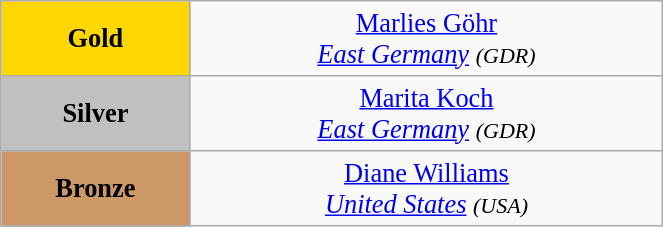<table class="wikitable" style=" text-align:center; font-size:110%;" width="35%">
<tr>
<td bgcolor="gold"><strong>Gold</strong></td>
<td> <a href='#'>Marlies Göhr</a><br><em><a href='#'>East Germany</a> <small>(GDR)</small></em></td>
</tr>
<tr>
<td bgcolor="silver"><strong>Silver</strong></td>
<td> <a href='#'>Marita Koch</a><br><em><a href='#'>East Germany</a> <small>(GDR)</small></em></td>
</tr>
<tr>
<td bgcolor="CC9966"><strong>Bronze</strong></td>
<td> <a href='#'>Diane Williams</a><br><em><a href='#'>United States</a> <small>(USA)</small></em></td>
</tr>
</table>
